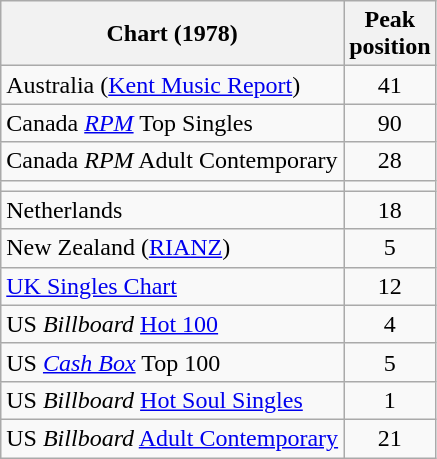<table class="wikitable sortable">
<tr>
<th>Chart (1978)</th>
<th>Peak<br>position</th>
</tr>
<tr>
<td>Australia (<a href='#'>Kent Music Report</a>)</td>
<td style="text-align:center;">41</td>
</tr>
<tr>
<td>Canada <em><a href='#'>RPM</a></em> Top Singles</td>
<td style="text-align:center;">90</td>
</tr>
<tr>
<td>Canada <em>RPM</em> Adult Contemporary</td>
<td style="text-align:center;">28</td>
</tr>
<tr>
<td></td>
</tr>
<tr>
<td>Netherlands</td>
<td style="text-align:center;">18</td>
</tr>
<tr>
<td>New Zealand (<a href='#'>RIANZ</a>)</td>
<td style="text-align:center;">5</td>
</tr>
<tr>
<td><a href='#'>UK Singles Chart</a></td>
<td style="text-align:center;">12</td>
</tr>
<tr>
<td>US <em>Billboard</em> <a href='#'>Hot 100</a></td>
<td style="text-align:center;">4</td>
</tr>
<tr>
<td>US <em><a href='#'>Cash Box</a></em> Top 100</td>
<td style="text-align:center;">5</td>
</tr>
<tr>
<td>US <em>Billboard</em> <a href='#'>Hot Soul Singles</a></td>
<td style="text-align:center;">1</td>
</tr>
<tr>
<td>US <em>Billboard</em> <a href='#'>Adult Contemporary</a></td>
<td align="center">21</td>
</tr>
</table>
